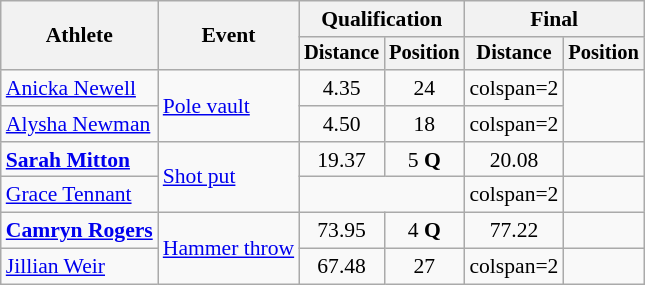<table class=wikitable style=font-size:90%>
<tr>
<th rowspan=2>Athlete</th>
<th rowspan=2>Event</th>
<th colspan=2>Qualification</th>
<th colspan=2>Final</th>
</tr>
<tr style=font-size:95%>
<th>Distance</th>
<th>Position</th>
<th>Distance</th>
<th>Position</th>
</tr>
<tr align=center>
<td align=left><a href='#'>Anicka Newell</a></td>
<td align=left rowspan=2><a href='#'>Pole vault</a></td>
<td>4.35</td>
<td>24</td>
<td>colspan=2 </td>
</tr>
<tr align=center>
<td align=left><a href='#'>Alysha Newman</a></td>
<td>4.50</td>
<td>18</td>
<td>colspan=2 </td>
</tr>
<tr align=center>
<td align=left><strong><a href='#'>Sarah Mitton</a></strong></td>
<td align=left rowspan=2><a href='#'>Shot put</a></td>
<td>19.37</td>
<td>5 <strong>Q</strong></td>
<td>20.08 </td>
<td></td>
</tr>
<tr align=center>
<td align=left><a href='#'>Grace Tennant</a></td>
<td colspan=2></td>
<td>colspan=2 </td>
</tr>
<tr align=center>
<td align=left><strong><a href='#'>Camryn Rogers</a></strong></td>
<td align=left rowspan=2><a href='#'>Hammer throw</a></td>
<td>73.95</td>
<td>4 <strong>Q</strong></td>
<td>77.22</td>
<td></td>
</tr>
<tr align=center>
<td align=left><a href='#'>Jillian Weir</a></td>
<td>67.48</td>
<td>27</td>
<td>colspan=2 </td>
</tr>
</table>
